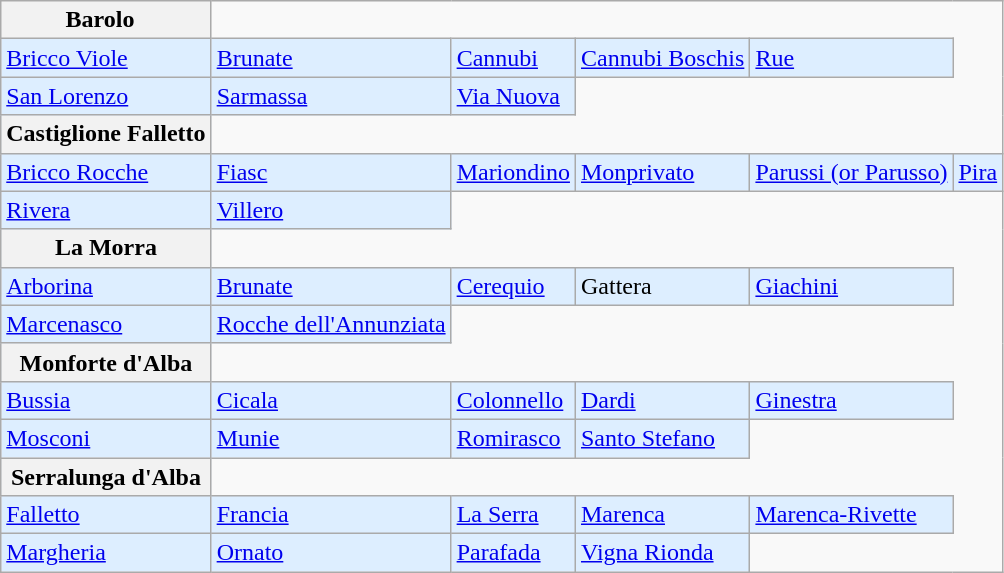<table class="wikitable">
<tr>
<th>Barolo  </th>
</tr>
<tr ---- bgcolor="#DDEEFF">
<td><a href='#'>Bricco Viole</a></td>
<td><a href='#'>Brunate</a></td>
<td><a href='#'>Cannubi</a></td>
<td><a href='#'>Cannubi Boschis</a></td>
<td><a href='#'>Rue</a></td>
</tr>
<tr ---- bgcolor="#DDEEFF">
<td><a href='#'>San Lorenzo</a></td>
<td><a href='#'>Sarmassa</a></td>
<td><a href='#'>Via Nuova</a></td>
</tr>
<tr ---- bgcolor="#DDEEFF">
<th>Castiglione Falletto</th>
</tr>
<tr ---- bgcolor="#DDEEFF">
<td><a href='#'>Bricco Rocche</a></td>
<td><a href='#'>Fiasc</a></td>
<td><a href='#'>Mariondino</a></td>
<td><a href='#'>Monprivato</a></td>
<td><a href='#'>Parussi (or Parusso)</a></td>
<td><a href='#'>Pira</a></td>
</tr>
<tr ---- bgcolor="#DDEEFF">
<td><a href='#'>Rivera</a></td>
<td><a href='#'>Villero</a></td>
</tr>
<tr ---- bgcolor="#DDEEFF">
<th>La Morra</th>
</tr>
<tr ---- bgcolor="#DDEEFF">
<td><a href='#'>Arborina</a></td>
<td><a href='#'>Brunate</a></td>
<td><a href='#'>Cerequio</a></td>
<td>Gattera</td>
<td><a href='#'>Giachini</a></td>
</tr>
<tr ---- bgcolor="#DDEEFF">
<td><a href='#'>Marcenasco</a></td>
<td><a href='#'>Rocche dell'Annunziata</a></td>
</tr>
<tr ---- bgcolor="#DDEEFF">
<th>Monforte d'Alba</th>
</tr>
<tr ---- bgcolor="#DDEEFF">
<td><a href='#'>Bussia</a></td>
<td><a href='#'>Cicala</a></td>
<td><a href='#'>Colonnello</a></td>
<td><a href='#'>Dardi</a></td>
<td><a href='#'>Ginestra</a></td>
</tr>
<tr ---- bgcolor="#DDEEFF">
<td><a href='#'>Mosconi</a></td>
<td><a href='#'>Munie</a></td>
<td><a href='#'>Romirasco</a></td>
<td><a href='#'>Santo Stefano</a></td>
</tr>
<tr ---- bgcolor="#DDEEFF">
<th>Serralunga d'Alba</th>
</tr>
<tr ---- bgcolor="#DDEEFF">
<td><a href='#'>Falletto</a></td>
<td><a href='#'>Francia</a></td>
<td><a href='#'>La Serra</a></td>
<td><a href='#'>Marenca</a></td>
<td><a href='#'>Marenca-Rivette</a></td>
</tr>
<tr ---- bgcolor="#DDEEFF">
<td><a href='#'>Margheria</a></td>
<td><a href='#'>Ornato</a></td>
<td><a href='#'>Parafada</a></td>
<td><a href='#'>Vigna Rionda</a></td>
</tr>
</table>
